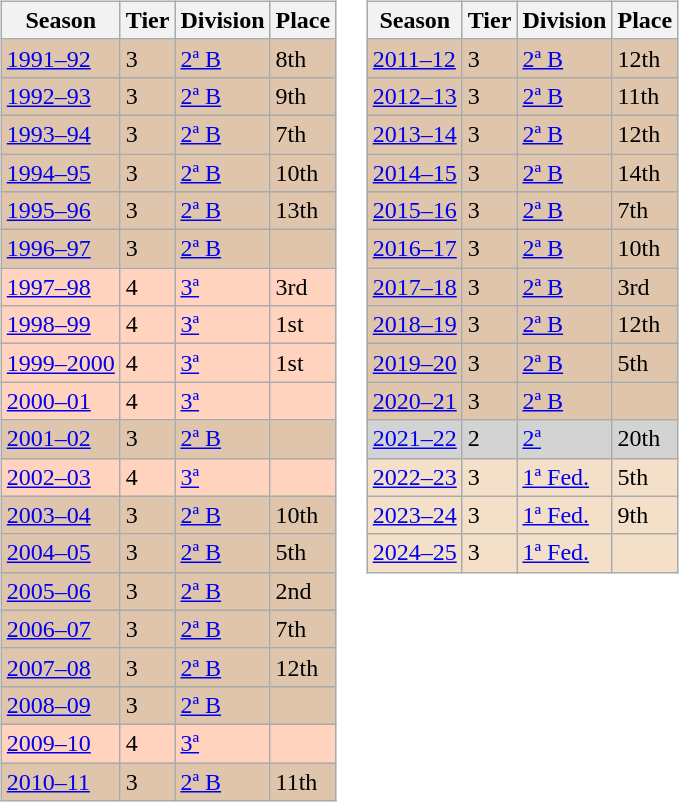<table>
<tr>
<td valign="top" width=0%><br><table class="wikitable">
<tr style="background:#f0f6fa;">
<th>Season</th>
<th>Tier</th>
<th>Division</th>
<th>Place</th>
</tr>
<tr>
<td style="background:#DEC5AB;"><a href='#'>1991–92</a></td>
<td style="background:#DEC5AB;">3</td>
<td style="background:#DEC5AB;"><a href='#'>2ª B</a></td>
<td style="background:#DEC5AB;">8th</td>
</tr>
<tr>
<td style="background:#DEC5AB;"><a href='#'>1992–93</a></td>
<td style="background:#DEC5AB;">3</td>
<td style="background:#DEC5AB;"><a href='#'>2ª B</a></td>
<td style="background:#DEC5AB;">9th</td>
</tr>
<tr>
<td style="background:#DEC5AB;"><a href='#'>1993–94</a></td>
<td style="background:#DEC5AB;">3</td>
<td style="background:#DEC5AB;"><a href='#'>2ª B</a></td>
<td style="background:#DEC5AB;">7th</td>
</tr>
<tr>
<td style="background:#DEC5AB;"><a href='#'>1994–95</a></td>
<td style="background:#DEC5AB;">3</td>
<td style="background:#DEC5AB;"><a href='#'>2ª B</a></td>
<td style="background:#DEC5AB;">10th</td>
</tr>
<tr>
<td style="background:#DEC5AB;"><a href='#'>1995–96</a></td>
<td style="background:#DEC5AB;">3</td>
<td style="background:#DEC5AB;"><a href='#'>2ª B</a></td>
<td style="background:#DEC5AB;">13th</td>
</tr>
<tr>
<td style="background:#DEC5AB;"><a href='#'>1996–97</a></td>
<td style="background:#DEC5AB;">3</td>
<td style="background:#DEC5AB;"><a href='#'>2ª B</a></td>
<td style="background:#DEC5AB;"></td>
</tr>
<tr>
<td style="background:#FFD3BD;"><a href='#'>1997–98</a></td>
<td style="background:#FFD3BD;">4</td>
<td style="background:#FFD3BD;"><a href='#'>3ª</a></td>
<td style="background:#FFD3BD;">3rd</td>
</tr>
<tr>
<td style="background:#FFD3BD;"><a href='#'>1998–99</a></td>
<td style="background:#FFD3BD;">4</td>
<td style="background:#FFD3BD;"><a href='#'>3ª</a></td>
<td style="background:#FFD3BD;">1st</td>
</tr>
<tr>
<td style="background:#FFD3BD;"><a href='#'>1999–2000</a></td>
<td style="background:#FFD3BD;">4</td>
<td style="background:#FFD3BD;"><a href='#'>3ª</a></td>
<td style="background:#FFD3BD;">1st</td>
</tr>
<tr>
<td style="background:#FFD3BD;"><a href='#'>2000–01</a></td>
<td style="background:#FFD3BD;">4</td>
<td style="background:#FFD3BD;"><a href='#'>3ª</a></td>
<td style="background:#FFD3BD;"></td>
</tr>
<tr>
<td style="background:#DEC5AB;"><a href='#'>2001–02</a></td>
<td style="background:#DEC5AB;">3</td>
<td style="background:#DEC5AB;"><a href='#'>2ª B</a></td>
<td style="background:#DEC5AB;"></td>
</tr>
<tr>
<td style="background:#FFD3BD;"><a href='#'>2002–03</a></td>
<td style="background:#FFD3BD;">4</td>
<td style="background:#FFD3BD;"><a href='#'>3ª</a></td>
<td style="background:#FFD3BD;"></td>
</tr>
<tr>
<td style="background:#DEC5AB;"><a href='#'>2003–04</a></td>
<td style="background:#DEC5AB;">3</td>
<td style="background:#DEC5AB;"><a href='#'>2ª B</a></td>
<td style="background:#DEC5AB;">10th</td>
</tr>
<tr>
<td style="background:#DEC5AB;"><a href='#'>2004–05</a></td>
<td style="background:#DEC5AB;">3</td>
<td style="background:#DEC5AB;"><a href='#'>2ª B</a></td>
<td style="background:#DEC5AB;">5th</td>
</tr>
<tr>
<td style="background:#DEC5AB;"><a href='#'>2005–06</a></td>
<td style="background:#DEC5AB;">3</td>
<td style="background:#DEC5AB;"><a href='#'>2ª B</a></td>
<td style="background:#DEC5AB;">2nd</td>
</tr>
<tr>
<td style="background:#DEC5AB;"><a href='#'>2006–07</a></td>
<td style="background:#DEC5AB;">3</td>
<td style="background:#DEC5AB;"><a href='#'>2ª B</a></td>
<td style="background:#DEC5AB;">7th</td>
</tr>
<tr>
<td style="background:#DEC5AB;"><a href='#'>2007–08</a></td>
<td style="background:#DEC5AB;">3</td>
<td style="background:#DEC5AB;"><a href='#'>2ª B</a></td>
<td style="background:#DEC5AB;">12th</td>
</tr>
<tr>
<td style="background:#DEC5AB;"><a href='#'>2008–09</a></td>
<td style="background:#DEC5AB;">3</td>
<td style="background:#DEC5AB;"><a href='#'>2ª B</a></td>
<td style="background:#DEC5AB;"></td>
</tr>
<tr>
<td style="background:#FFD3BD;"><a href='#'>2009–10</a></td>
<td style="background:#FFD3BD;">4</td>
<td style="background:#FFD3BD;"><a href='#'>3ª</a></td>
<td style="background:#FFD3BD;"></td>
</tr>
<tr>
<td style="background:#DEC5AB;"><a href='#'>2010–11</a></td>
<td style="background:#DEC5AB;">3</td>
<td style="background:#DEC5AB;"><a href='#'>2ª B</a></td>
<td style="background:#DEC5AB;">11th</td>
</tr>
</table>
</td>
<td valign="top" width=0%><br><table class="wikitable">
<tr style="background:#f0f6fa;">
<th>Season</th>
<th>Tier</th>
<th>Division</th>
<th>Place</th>
</tr>
<tr>
<td style="background:#DEC5AB;"><a href='#'>2011–12</a></td>
<td style="background:#DEC5AB;">3</td>
<td style="background:#DEC5AB;"><a href='#'>2ª B</a></td>
<td style="background:#DEC5AB;">12th</td>
</tr>
<tr>
<td style="background:#DEC5AB;"><a href='#'>2012–13</a></td>
<td style="background:#DEC5AB;">3</td>
<td style="background:#DEC5AB;"><a href='#'>2ª B</a></td>
<td style="background:#DEC5AB;">11th</td>
</tr>
<tr>
<td style="background:#DEC5AB;"><a href='#'>2013–14</a></td>
<td style="background:#DEC5AB;">3</td>
<td style="background:#DEC5AB;"><a href='#'>2ª B</a></td>
<td style="background:#DEC5AB;">12th</td>
</tr>
<tr>
<td style="background:#DEC5AB;"><a href='#'>2014–15</a></td>
<td style="background:#DEC5AB;">3</td>
<td style="background:#DEC5AB;"><a href='#'>2ª B</a></td>
<td style="background:#DEC5AB;">14th</td>
</tr>
<tr>
<td style="background:#DEC5AB;"><a href='#'>2015–16</a></td>
<td style="background:#DEC5AB;">3</td>
<td style="background:#DEC5AB;"><a href='#'>2ª B</a></td>
<td style="background:#DEC5AB;">7th</td>
</tr>
<tr>
<td style="background:#DEC5AB;"><a href='#'>2016–17</a></td>
<td style="background:#DEC5AB;">3</td>
<td style="background:#DEC5AB;"><a href='#'>2ª B</a></td>
<td style="background:#DEC5AB;">10th</td>
</tr>
<tr>
<td style="background:#DEC5AB;"><a href='#'>2017–18</a></td>
<td style="background:#DEC5AB;">3</td>
<td style="background:#DEC5AB;"><a href='#'>2ª B</a></td>
<td style="background:#DEC5AB;">3rd</td>
</tr>
<tr>
<td style="background:#DEC5AB;"><a href='#'>2018–19</a></td>
<td style="background:#DEC5AB;">3</td>
<td style="background:#DEC5AB;"><a href='#'>2ª B</a></td>
<td style="background:#DEC5AB;">12th</td>
</tr>
<tr>
<td style="background:#DEC5AB;"><a href='#'>2019–20</a></td>
<td style="background:#DEC5AB;">3</td>
<td style="background:#DEC5AB;"><a href='#'>2ª B</a></td>
<td style="background:#DEC5AB;">5th</td>
</tr>
<tr>
<td style="background:#DEC5AB;"><a href='#'>2020–21</a></td>
<td style="background:#DEC5AB;">3</td>
<td style="background:#DEC5AB;"><a href='#'>2ª B</a></td>
<td style="background:#DEC5AB;"></td>
</tr>
<tr>
<td style="background:#D3D3D3;"><a href='#'>2021–22</a></td>
<td style="background:#D3D3D3;">2</td>
<td style="background:#D3D3D3;"><a href='#'>2ª</a></td>
<td style="background:#D3D3D3;">20th</td>
</tr>
<tr>
<td style="background:#F4DFC8;"><a href='#'>2022–23</a></td>
<td style="background:#F4DFC8;">3</td>
<td style="background:#F4DFC8;"><a href='#'>1ª Fed.</a></td>
<td style="background:#F4DFC8;">5th</td>
</tr>
<tr>
<td style="background:#F4DFC8;"><a href='#'>2023–24</a></td>
<td style="background:#F4DFC8;">3</td>
<td style="background:#F4DFC8;"><a href='#'>1ª Fed.</a></td>
<td style="background:#F4DFC8;">9th</td>
</tr>
<tr>
<td style="background:#F4DFC8;"><a href='#'>2024–25</a></td>
<td style="background:#F4DFC8;">3</td>
<td style="background:#F4DFC8;"><a href='#'>1ª Fed.</a></td>
<td style="background:#F4DFC8;"></td>
</tr>
</table>
</td>
</tr>
</table>
